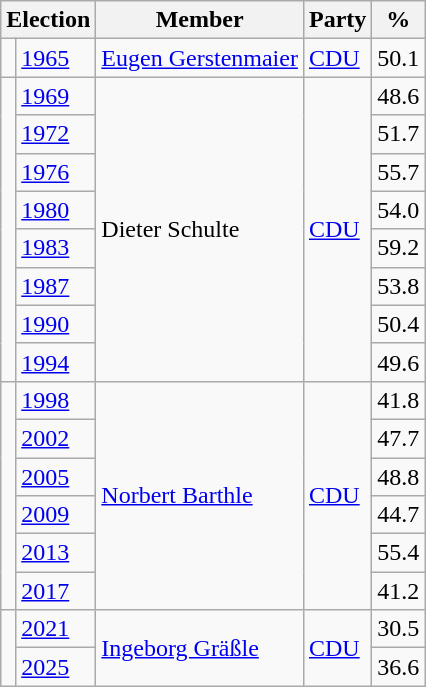<table class=wikitable>
<tr>
<th colspan=2>Election</th>
<th>Member</th>
<th>Party</th>
<th>%</th>
</tr>
<tr>
<td bgcolor=></td>
<td><a href='#'>1965</a></td>
<td><a href='#'>Eugen Gerstenmaier</a></td>
<td><a href='#'>CDU</a></td>
<td align=right>50.1</td>
</tr>
<tr>
<td rowspan=8 bgcolor=></td>
<td><a href='#'>1969</a></td>
<td rowspan=8>Dieter Schulte</td>
<td rowspan=8><a href='#'>CDU</a></td>
<td align=right>48.6</td>
</tr>
<tr>
<td><a href='#'>1972</a></td>
<td align=right>51.7</td>
</tr>
<tr>
<td><a href='#'>1976</a></td>
<td align=right>55.7</td>
</tr>
<tr>
<td><a href='#'>1980</a></td>
<td align=right>54.0</td>
</tr>
<tr>
<td><a href='#'>1983</a></td>
<td align=right>59.2</td>
</tr>
<tr>
<td><a href='#'>1987</a></td>
<td align=right>53.8</td>
</tr>
<tr>
<td><a href='#'>1990</a></td>
<td align=right>50.4</td>
</tr>
<tr>
<td><a href='#'>1994</a></td>
<td align=right>49.6</td>
</tr>
<tr>
<td rowspan=6 bgcolor=></td>
<td><a href='#'>1998</a></td>
<td rowspan=6><a href='#'>Norbert Barthle</a></td>
<td rowspan=6><a href='#'>CDU</a></td>
<td align=right>41.8</td>
</tr>
<tr>
<td><a href='#'>2002</a></td>
<td align=right>47.7</td>
</tr>
<tr>
<td><a href='#'>2005</a></td>
<td align=right>48.8</td>
</tr>
<tr>
<td><a href='#'>2009</a></td>
<td align=right>44.7</td>
</tr>
<tr>
<td><a href='#'>2013</a></td>
<td align=right>55.4</td>
</tr>
<tr>
<td><a href='#'>2017</a></td>
<td align=right>41.2</td>
</tr>
<tr>
<td rowspan=2 bgcolor=></td>
<td><a href='#'>2021</a></td>
<td rowspan=2><a href='#'>Ingeborg Gräßle</a></td>
<td rowspan=2><a href='#'>CDU</a></td>
<td align=right>30.5</td>
</tr>
<tr>
<td><a href='#'>2025</a></td>
<td align=right>36.6</td>
</tr>
</table>
